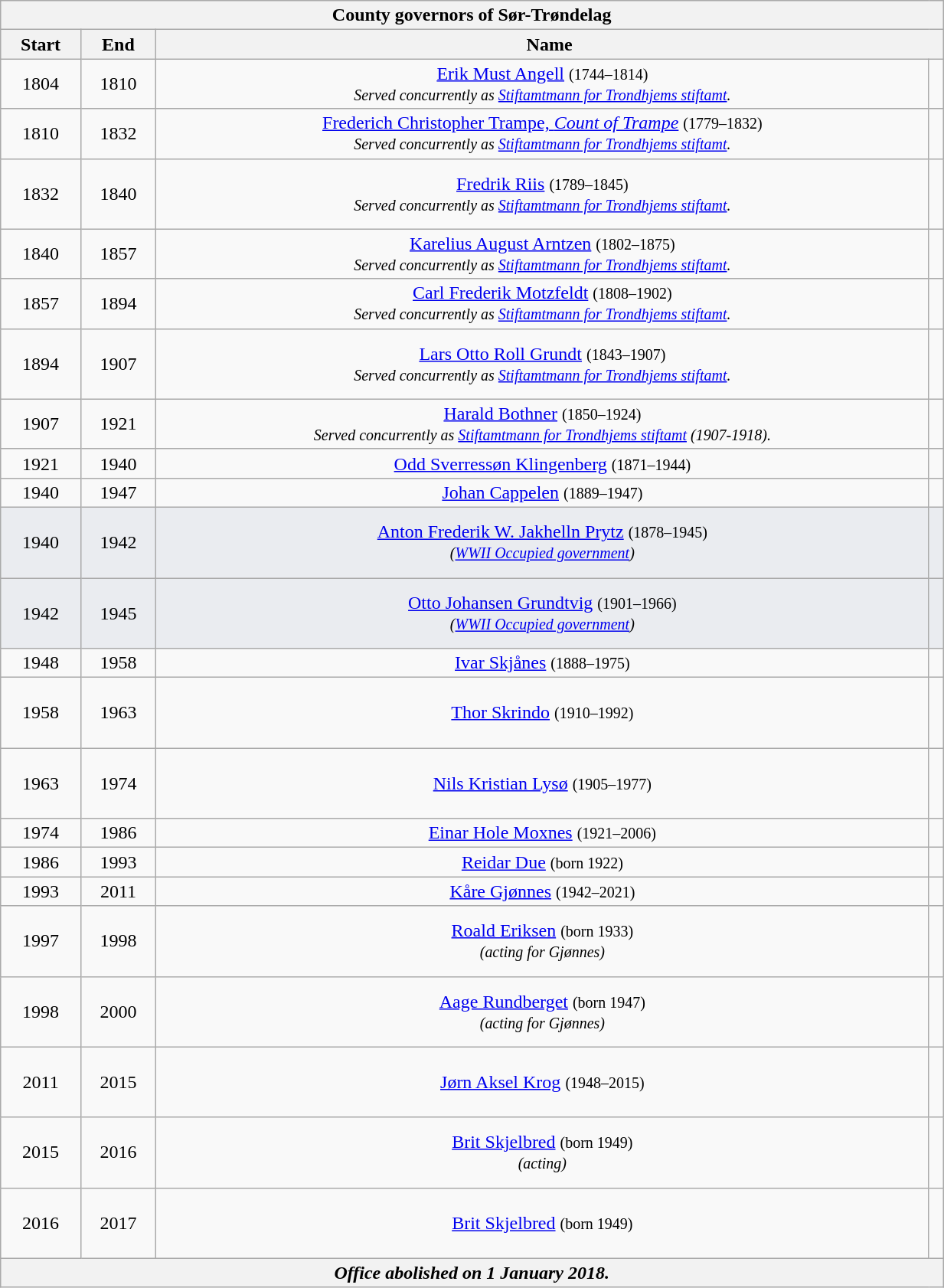<table class="wikitable" style="text-align:center" width="65%">
<tr>
<th colspan=5>County governors of Sør-Trøndelag</th>
</tr>
<tr>
<th>Start</th>
<th>End</th>
<th colspan="2">Name</th>
</tr>
<tr>
<td>1804</td>
<td>1810</td>
<td><a href='#'>Erik Must Angell</a> <small>(1744–1814)<br><em>Served concurrently as <a href='#'>Stiftamtmann for Trondhjems stiftamt</a>.</em></small></td>
<td></td>
</tr>
<tr>
<td>1810</td>
<td>1832</td>
<td><a href='#'>Frederich Christopher Trampe, <em>Count of Trampe</em></a> <small>(1779–1832)<br><em>Served concurrently as <a href='#'>Stiftamtmann for Trondhjems stiftamt</a>.</em></small></td>
<td></td>
</tr>
<tr>
<td>1832</td>
<td>1840</td>
<td><a href='#'>Fredrik Riis</a> <small>(1789–1845)<br><em>Served concurrently as <a href='#'>Stiftamtmann for Trondhjems stiftamt</a>.</em></small></td>
<td><br><br><br></td>
</tr>
<tr>
<td>1840</td>
<td>1857</td>
<td><a href='#'>Karelius August Arntzen</a> <small>(1802–1875)<br><em>Served concurrently as <a href='#'>Stiftamtmann for Trondhjems stiftamt</a>.</em></small></td>
<td></td>
</tr>
<tr>
<td>1857</td>
<td>1894</td>
<td><a href='#'>Carl Frederik Motzfeldt</a> <small>(1808–1902)<br><em>Served concurrently as <a href='#'>Stiftamtmann for Trondhjems stiftamt</a>.</em></small></td>
<td></td>
</tr>
<tr>
<td>1894</td>
<td>1907</td>
<td><a href='#'>Lars Otto Roll Grundt</a> <small>(1843–1907)<br><em>Served concurrently as <a href='#'>Stiftamtmann for Trondhjems stiftamt</a>.</em></small></td>
<td><br><br><br></td>
</tr>
<tr>
<td>1907</td>
<td>1921</td>
<td><a href='#'>Harald Bothner</a> <small>(1850–1924)<br><em>Served concurrently as <a href='#'>Stiftamtmann for Trondhjems stiftamt</a> (1907-1918).</em></small></td>
<td></td>
</tr>
<tr>
<td>1921</td>
<td>1940</td>
<td><a href='#'>Odd Sverressøn Klingenberg</a> <small>(1871–1944)</small></td>
<td></td>
</tr>
<tr>
<td>1940</td>
<td>1947</td>
<td><a href='#'>Johan Cappelen</a> <small>(1889–1947)</small></td>
<td></td>
</tr>
<tr bgcolor="#EAECF0">
<td>1940</td>
<td>1942</td>
<td><a href='#'>Anton Frederik W. Jakhelln Prytz</a> <small>(1878–1945)</small><br><small><em>(<a href='#'>WWII Occupied government</a>)</em></small></td>
<td><br><br><br></td>
</tr>
<tr bgcolor="#EAECF0">
<td>1942</td>
<td>1945</td>
<td><a href='#'>Otto Johansen Grundtvig</a> <small>(1901–1966)</small><br><small><em>(<a href='#'>WWII Occupied government</a>)</em></small></td>
<td><br><br><br></td>
</tr>
<tr>
<td>1948</td>
<td>1958</td>
<td><a href='#'>Ivar Skjånes</a> <small>(1888–1975)</small></td>
<td></td>
</tr>
<tr>
<td>1958</td>
<td>1963</td>
<td><a href='#'>Thor Skrindo</a> <small>(1910–1992)</small></td>
<td><br><br><br></td>
</tr>
<tr>
<td>1963</td>
<td>1974</td>
<td><a href='#'>Nils Kristian Lysø</a> <small>(1905–1977)</small></td>
<td><br><br><br></td>
</tr>
<tr>
<td>1974</td>
<td>1986</td>
<td><a href='#'>Einar Hole Moxnes</a> <small>(1921–2006)</small></td>
<td></td>
</tr>
<tr>
<td>1986</td>
<td>1993</td>
<td><a href='#'>Reidar Due</a> <small>(born 1922)</small></td>
<td></td>
</tr>
<tr>
<td>1993</td>
<td>2011</td>
<td><a href='#'>Kåre Gjønnes</a> <small>(1942–2021)</small></td>
<td></td>
</tr>
<tr>
<td>1997</td>
<td>1998</td>
<td><a href='#'>Roald Eriksen</a> <small>(born 1933)</small><br><small><em>(acting for Gjønnes)</em></small></td>
<td><br><br><br></td>
</tr>
<tr>
<td>1998</td>
<td>2000</td>
<td><a href='#'>Aage Rundberget</a> <small>(born 1947)</small><br><small><em>(acting for Gjønnes)</em></small></td>
<td><br><br><br></td>
</tr>
<tr>
<td>2011</td>
<td>2015</td>
<td><a href='#'>Jørn Aksel Krog</a> <small>(1948–2015)</small></td>
<td><br><br><br></td>
</tr>
<tr>
<td>2015</td>
<td>2016</td>
<td><a href='#'>Brit Skjelbred</a> <small>(born 1949)</small><br><small><em>(acting)</em></small></td>
<td><br><br><br></td>
</tr>
<tr>
<td>2016</td>
<td>2017</td>
<td><a href='#'>Brit Skjelbred</a> <small>(born 1949)</small></td>
<td><br><br><br></td>
</tr>
<tr>
<th colspan=4><em>Office abolished on 1 January 2018.</em></th>
</tr>
</table>
